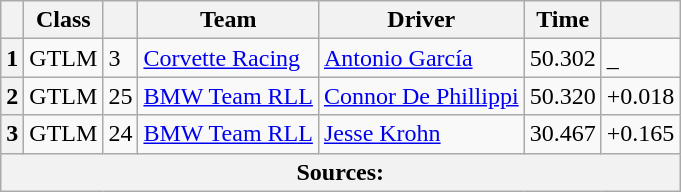<table class="wikitable">
<tr>
<th scope="col"></th>
<th scope="col">Class</th>
<th scope="col"></th>
<th scope="col">Team</th>
<th scope="col">Driver</th>
<th scope="col">Time</th>
<th scope="col"></th>
</tr>
<tr>
<th scope="row">1</th>
<td>GTLM</td>
<td>3</td>
<td><a href='#'>Corvette Racing</a></td>
<td><a href='#'>Antonio García</a></td>
<td>50.302</td>
<td>_</td>
</tr>
<tr>
<th scope="row">2</th>
<td>GTLM</td>
<td>25</td>
<td><a href='#'>BMW Team RLL</a></td>
<td><a href='#'>Connor De Phillippi</a></td>
<td>50.320</td>
<td>+0.018</td>
</tr>
<tr>
<th scope="row">3</th>
<td>GTLM</td>
<td>24</td>
<td><a href='#'>BMW Team RLL</a></td>
<td><a href='#'>Jesse Krohn</a></td>
<td>30.467</td>
<td>+0.165</td>
</tr>
<tr>
<th colspan="7">Sources:</th>
</tr>
</table>
